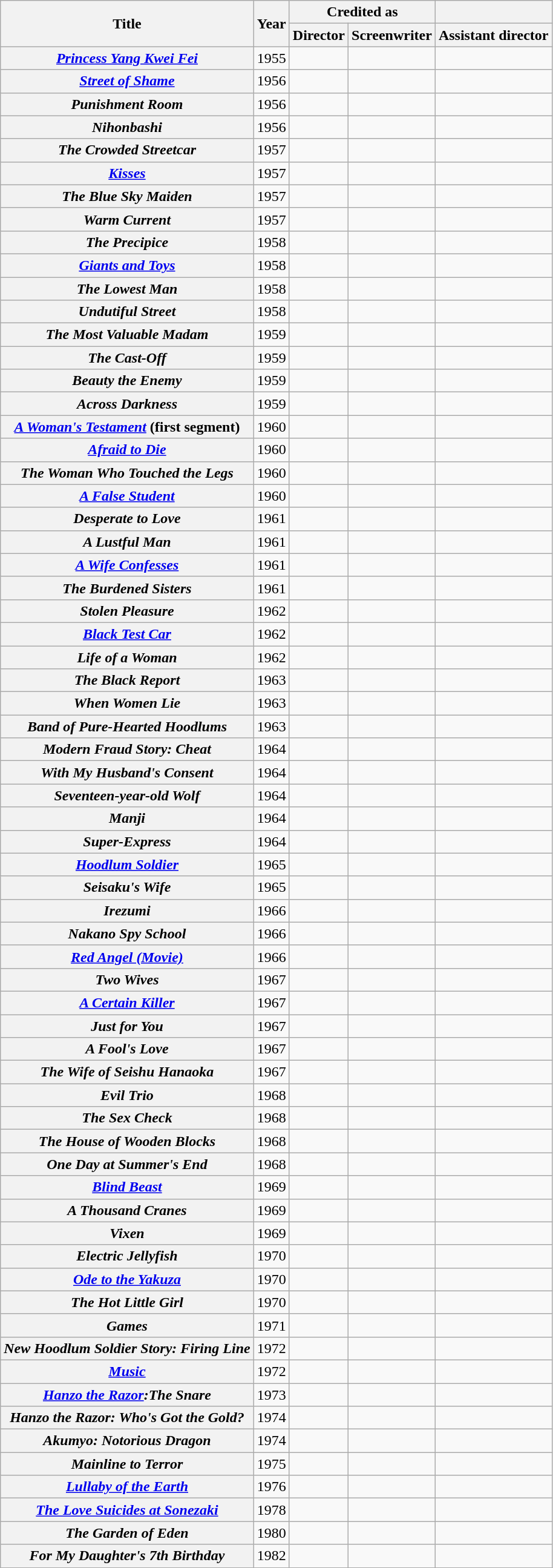<table class="wikitable sortable plainrowheaders">
<tr>
<th rowspan="2" scope="col">Title</th>
<th rowspan="2" scope="col">Year</th>
<th colspan="2" scope="col">Credited as</th>
<th></th>
</tr>
<tr>
<th>Director</th>
<th>Screenwriter</th>
<th>Assistant director</th>
</tr>
<tr>
<th scope="row"><em><a href='#'>Princess Yang Kwei Fei</a></em></th>
<td>1955</td>
<td></td>
<td></td>
<td></td>
</tr>
<tr>
<th scope="row"><em><a href='#'>Street of Shame</a></em></th>
<td>1956</td>
<td></td>
<td></td>
<td></td>
</tr>
<tr>
<th scope="row"><em>Punishment Room</em></th>
<td>1956</td>
<td></td>
<td></td>
<td></td>
</tr>
<tr>
<th scope="row"><em>Nihonbashi</em></th>
<td>1956</td>
<td></td>
<td></td>
<td></td>
</tr>
<tr>
<th scope="row"><em>The Crowded Streetcar</em></th>
<td>1957</td>
<td></td>
<td></td>
<td></td>
</tr>
<tr>
<th scope="row"><em><a href='#'>Kisses</a></em></th>
<td>1957</td>
<td></td>
<td></td>
<td></td>
</tr>
<tr>
<th scope="row"><em>The Blue Sky Maiden</em></th>
<td>1957</td>
<td></td>
<td></td>
<td></td>
</tr>
<tr>
<th scope="row"><em>Warm Current</em></th>
<td>1957</td>
<td></td>
<td></td>
<td></td>
</tr>
<tr>
<th scope="row"><em>The Precipice</em></th>
<td>1958</td>
<td></td>
<td></td>
<td></td>
</tr>
<tr>
<th scope="row"><em><a href='#'>Giants and Toys</a></em></th>
<td>1958</td>
<td></td>
<td></td>
<td></td>
</tr>
<tr>
<th scope="row"><em>The Lowest Man</em></th>
<td>1958</td>
<td></td>
<td></td>
<td></td>
</tr>
<tr>
<th scope="row"><em>Undutiful Street</em></th>
<td>1958</td>
<td></td>
<td></td>
<td></td>
</tr>
<tr>
<th scope="row"><em>The Most Valuable Madam</em></th>
<td>1959</td>
<td></td>
<td></td>
<td></td>
</tr>
<tr>
<th scope="row"><em>The Cast-Off</em></th>
<td>1959</td>
<td></td>
<td></td>
<td></td>
</tr>
<tr>
<th scope="row"><em>Beauty the Enemy</em></th>
<td>1959</td>
<td></td>
<td></td>
<td></td>
</tr>
<tr>
<th scope="row"><em>Across Darkness</em></th>
<td>1959</td>
<td></td>
<td></td>
<td></td>
</tr>
<tr>
<th scope="row"><em><a href='#'>A Woman's Testament</a></em> (first segment)</th>
<td>1960</td>
<td></td>
<td></td>
<td></td>
</tr>
<tr>
<th scope="row"><em><a href='#'>Afraid to Die</a></em></th>
<td>1960</td>
<td></td>
<td></td>
<td></td>
</tr>
<tr>
<th scope="row"><em>The Woman Who Touched the Legs</em></th>
<td>1960</td>
<td></td>
<td></td>
<td></td>
</tr>
<tr>
<th scope="row"><em><a href='#'>A False Student</a></em></th>
<td>1960</td>
<td></td>
<td></td>
<td></td>
</tr>
<tr>
<th scope="row"><em>Desperate to Love</em></th>
<td>1961</td>
<td></td>
<td></td>
<td></td>
</tr>
<tr>
<th scope="row"><em>A Lustful Man</em></th>
<td>1961</td>
<td></td>
<td></td>
<td></td>
</tr>
<tr>
<th scope="row"><em><a href='#'>A Wife Confesses</a></em></th>
<td>1961</td>
<td></td>
<td></td>
<td></td>
</tr>
<tr>
<th scope="row"><em>The Burdened Sisters</em></th>
<td>1961</td>
<td></td>
<td></td>
<td></td>
</tr>
<tr>
<th scope="row"><em>Stolen Pleasure</em></th>
<td>1962</td>
<td></td>
<td></td>
<td></td>
</tr>
<tr>
<th scope="row"><em><a href='#'>Black Test Car</a></em></th>
<td>1962</td>
<td></td>
<td></td>
<td></td>
</tr>
<tr>
<th scope="row"><em>Life of a Woman</em></th>
<td>1962</td>
<td></td>
<td></td>
<td></td>
</tr>
<tr>
<th scope="row"><em>The Black Report</em></th>
<td>1963</td>
<td></td>
<td></td>
<td></td>
</tr>
<tr>
<th scope="row"><em>When Women Lie</em></th>
<td>1963</td>
<td></td>
<td></td>
<td></td>
</tr>
<tr>
<th scope="row"><em>Band of Pure-Hearted Hoodlums</em></th>
<td>1963</td>
<td></td>
<td></td>
<td></td>
</tr>
<tr>
<th scope="row"><em>Modern Fraud Story: Cheat</em></th>
<td>1964</td>
<td></td>
<td></td>
<td></td>
</tr>
<tr>
<th scope="row"><em>With My Husband's Consent</em></th>
<td>1964</td>
<td></td>
<td></td>
<td></td>
</tr>
<tr>
<th scope="row"><em>Seventeen-year-old Wolf</em></th>
<td>1964</td>
<td></td>
<td></td>
<td></td>
</tr>
<tr>
<th scope="row"><em>Manji</em></th>
<td>1964</td>
<td></td>
<td></td>
<td></td>
</tr>
<tr>
<th scope="row"><em>Super-Express</em></th>
<td>1964</td>
<td></td>
<td></td>
<td></td>
</tr>
<tr>
<th scope="row"><em><a href='#'>Hoodlum Soldier</a></em></th>
<td>1965</td>
<td></td>
<td></td>
<td></td>
</tr>
<tr>
<th scope="row"><em>Seisaku's Wife</em></th>
<td>1965</td>
<td></td>
<td></td>
<td></td>
</tr>
<tr>
<th scope="row"><em>Irezumi</em></th>
<td>1966</td>
<td></td>
<td></td>
<td></td>
</tr>
<tr>
<th scope="row"><em>Nakano Spy School</em></th>
<td>1966</td>
<td></td>
<td></td>
<td></td>
</tr>
<tr>
<th scope="row"><em><a href='#'>Red Angel (Movie)</a></em></th>
<td>1966</td>
<td></td>
<td></td>
<td></td>
</tr>
<tr>
<th scope="row"><em>Two Wives</em></th>
<td>1967</td>
<td></td>
<td></td>
<td></td>
</tr>
<tr>
<th scope="row"><em><a href='#'>A Certain Killer</a></em></th>
<td>1967</td>
<td></td>
<td></td>
<td></td>
</tr>
<tr>
<th scope="row"><em>Just for You</em></th>
<td>1967</td>
<td></td>
<td></td>
<td></td>
</tr>
<tr>
<th scope="row"><em>A Fool's Love</em></th>
<td>1967</td>
<td></td>
<td></td>
<td></td>
</tr>
<tr>
<th scope="row"><em>The Wife of Seishu Hanaoka</em></th>
<td>1967</td>
<td></td>
<td></td>
<td></td>
</tr>
<tr>
<th scope="row"><em>Evil Trio</em></th>
<td>1968</td>
<td></td>
<td></td>
<td></td>
</tr>
<tr>
<th scope="row"><em>The Sex Check</em></th>
<td>1968</td>
<td></td>
<td></td>
<td></td>
</tr>
<tr>
<th scope="row"><em>The House of Wooden Blocks</em></th>
<td>1968</td>
<td></td>
<td></td>
<td></td>
</tr>
<tr>
<th scope="row"><em>One Day at Summer's End</em></th>
<td>1968</td>
<td></td>
<td></td>
<td></td>
</tr>
<tr>
<th scope="row"><em><a href='#'>Blind Beast</a></em></th>
<td>1969</td>
<td></td>
<td></td>
<td></td>
</tr>
<tr>
<th scope="row"><em>A Thousand Cranes</em></th>
<td>1969</td>
<td></td>
<td></td>
<td></td>
</tr>
<tr>
<th scope="row"><em>Vixen</em></th>
<td>1969</td>
<td></td>
<td></td>
<td></td>
</tr>
<tr>
<th scope="row"><em>Electric Jellyfish</em></th>
<td>1970</td>
<td></td>
<td></td>
<td></td>
</tr>
<tr>
<th scope="row"><em><a href='#'>Ode to the Yakuza</a></em></th>
<td>1970</td>
<td></td>
<td></td>
<td></td>
</tr>
<tr>
<th scope="row"><em>The Hot Little Girl</em></th>
<td>1970</td>
<td></td>
<td></td>
<td></td>
</tr>
<tr>
<th scope="row"><em>Games</em></th>
<td>1971</td>
<td></td>
<td></td>
<td></td>
</tr>
<tr>
<th scope="row"><em>New Hoodlum Soldier Story: Firing Line</em></th>
<td>1972</td>
<td></td>
<td></td>
<td></td>
</tr>
<tr>
<th scope="row"><em><a href='#'>Music</a></em></th>
<td>1972</td>
<td></td>
<td></td>
<td></td>
</tr>
<tr>
<th scope="row"><em><a href='#'>Hanzo the Razor</a>:The Snare</em></th>
<td>1973</td>
<td></td>
<td></td>
<td></td>
</tr>
<tr>
<th scope="row"><em>Hanzo the Razor: Who's Got the Gold?</em></th>
<td>1974</td>
<td></td>
<td></td>
<td></td>
</tr>
<tr>
<th scope="row"><em>Akumyo: Notorious Dragon</em></th>
<td>1974</td>
<td></td>
<td></td>
<td></td>
</tr>
<tr>
<th scope="row"><em>Mainline to Terror</em></th>
<td>1975</td>
<td></td>
<td></td>
<td></td>
</tr>
<tr>
<th scope="row"><em><a href='#'>Lullaby of the Earth</a></em></th>
<td>1976</td>
<td></td>
<td></td>
<td></td>
</tr>
<tr>
<th scope="row"><em><a href='#'>The Love Suicides at Sonezaki</a></em></th>
<td>1978</td>
<td></td>
<td></td>
<td></td>
</tr>
<tr>
<th scope="row"><em>The Garden of Eden</em></th>
<td>1980</td>
<td></td>
<td></td>
<td></td>
</tr>
<tr>
<th scope="row"><em>For My Daughter's 7th Birthday</em></th>
<td>1982</td>
<td></td>
<td></td>
<td></td>
</tr>
<tr>
</tr>
</table>
